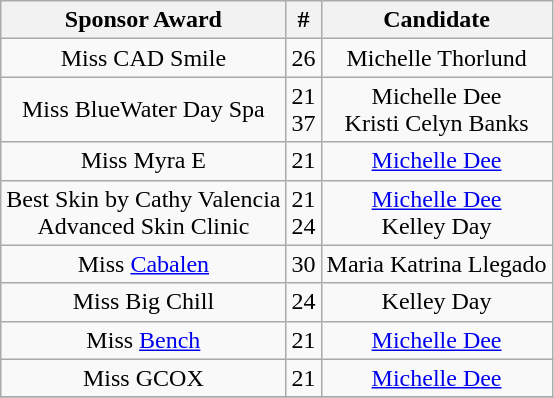<table class="wikitable" style="text-align: center;">
<tr>
<th>Sponsor Award</th>
<th>#</th>
<th>Candidate</th>
</tr>
<tr>
<td>Miss CAD Smile</td>
<td>26</td>
<td>Michelle Thorlund</td>
</tr>
<tr>
<td>Miss BlueWater Day Spa</td>
<td>21<br>37</td>
<td>Michelle Dee<br>Kristi Celyn Banks</td>
</tr>
<tr>
<td>Miss Myra E</td>
<td>21</td>
<td><a href='#'>Michelle Dee</a></td>
</tr>
<tr>
<td>Best Skin by Cathy Valencia<br> Advanced Skin Clinic</td>
<td>21<br>24</td>
<td><a href='#'>Michelle Dee</a><br>Kelley Day</td>
</tr>
<tr>
<td>Miss <a href='#'>Cabalen</a></td>
<td>30</td>
<td>Maria Katrina Llegado</td>
</tr>
<tr>
<td>Miss Big Chill</td>
<td>24</td>
<td>Kelley Day</td>
</tr>
<tr>
<td>Miss <a href='#'>Bench</a></td>
<td>21</td>
<td><a href='#'>Michelle Dee</a></td>
</tr>
<tr>
<td>Miss GCOX</td>
<td>21</td>
<td><a href='#'>Michelle Dee</a></td>
</tr>
<tr>
</tr>
</table>
